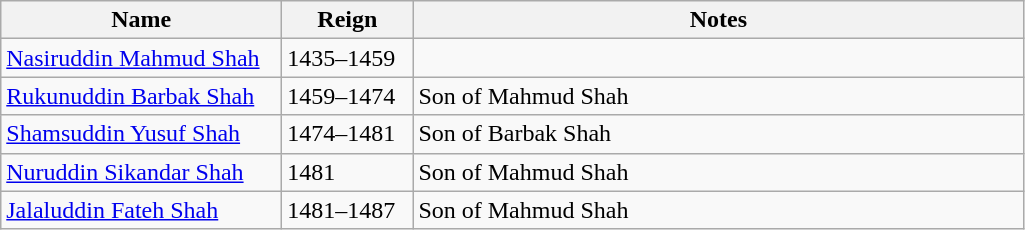<table class="wikitable">
<tr>
<th width="180">Name</th>
<th width="80">Reign</th>
<th width="400">Notes</th>
</tr>
<tr>
<td><a href='#'>Nasiruddin Mahmud Shah</a></td>
<td>1435–1459</td>
<td></td>
</tr>
<tr>
<td><a href='#'>Rukunuddin Barbak Shah</a></td>
<td>1459–1474</td>
<td>Son of Mahmud Shah</td>
</tr>
<tr>
<td><a href='#'>Shamsuddin Yusuf Shah</a></td>
<td>1474–1481</td>
<td>Son of Barbak Shah</td>
</tr>
<tr>
<td><a href='#'>Nuruddin Sikandar Shah</a></td>
<td>1481</td>
<td>Son of Mahmud Shah</td>
</tr>
<tr>
<td><a href='#'>Jalaluddin Fateh Shah</a></td>
<td>1481–1487</td>
<td>Son of Mahmud Shah</td>
</tr>
</table>
